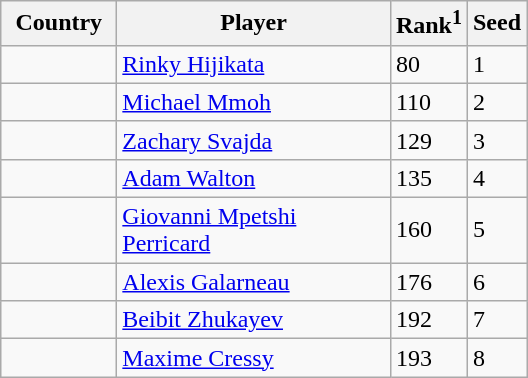<table class="sortable wikitable">
<tr>
<th width="70">Country</th>
<th width="175">Player</th>
<th>Rank<sup>1</sup></th>
<th>Seed</th>
</tr>
<tr>
<td></td>
<td><a href='#'>Rinky Hijikata</a></td>
<td>80</td>
<td>1</td>
</tr>
<tr>
<td></td>
<td><a href='#'>Michael Mmoh</a></td>
<td>110</td>
<td>2</td>
</tr>
<tr>
<td></td>
<td><a href='#'>Zachary Svajda</a></td>
<td>129</td>
<td>3</td>
</tr>
<tr>
<td></td>
<td><a href='#'>Adam Walton</a></td>
<td>135</td>
<td>4</td>
</tr>
<tr>
<td></td>
<td><a href='#'>Giovanni Mpetshi Perricard</a></td>
<td>160</td>
<td>5</td>
</tr>
<tr>
<td></td>
<td><a href='#'>Alexis Galarneau</a></td>
<td>176</td>
<td>6</td>
</tr>
<tr>
<td></td>
<td><a href='#'>Beibit Zhukayev</a></td>
<td>192</td>
<td>7</td>
</tr>
<tr>
<td></td>
<td><a href='#'>Maxime Cressy</a></td>
<td>193</td>
<td>8</td>
</tr>
</table>
